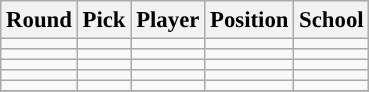<table class="wikitable" style="font-size: 95%;">
<tr>
<th scope="col">Round</th>
<th scope="col">Pick</th>
<th scope="col">Player</th>
<th scope="col">Position</th>
<th scope="col">School</th>
</tr>
<tr align="center">
<td align=center></td>
<td></td>
<td></td>
<td></td>
<td></td>
</tr>
<tr align="center">
<td align=center></td>
<td></td>
<td></td>
<td></td>
<td></td>
</tr>
<tr align="center">
<td align=center></td>
<td></td>
<td></td>
<td></td>
<td></td>
</tr>
<tr align="center">
<td align=center></td>
<td></td>
<td></td>
<td></td>
<td></td>
</tr>
<tr align="center">
<td align=center></td>
<td></td>
<td></td>
<td></td>
<td></td>
</tr>
<tr>
</tr>
</table>
